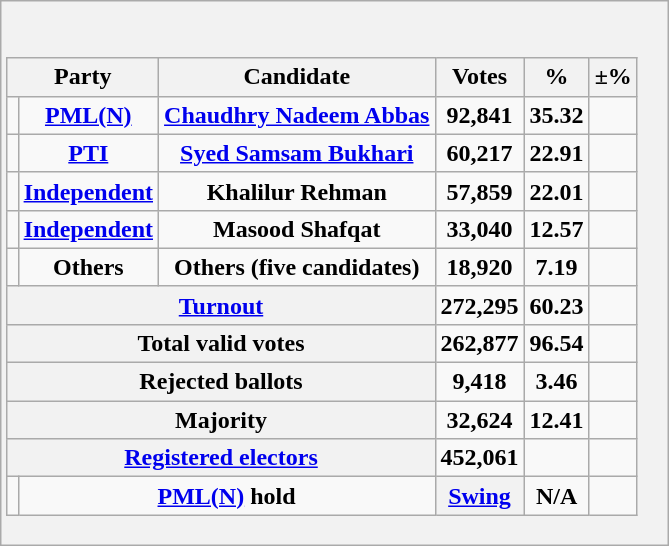<table class="wikitable">
<tr>
<th><br><table class="wikitable">
<tr>
<th colspan="2">Party</th>
<th>Candidate</th>
<th>Votes</th>
<th>%</th>
<th>±%</th>
</tr>
<tr>
<td></td>
<td><strong><a href='#'>PML(N)</a></strong></td>
<td><strong><a href='#'>Chaudhry Nadeem Abbas</a></strong></td>
<td><strong>92,841</strong></td>
<td><strong>35.32</strong></td>
<td></td>
</tr>
<tr>
<td></td>
<td><a href='#'>PTI</a></td>
<td><a href='#'>Syed Samsam Bukhari</a></td>
<td>60,217</td>
<td>22.91</td>
<td></td>
</tr>
<tr>
<td></td>
<td><a href='#'>Independent</a></td>
<td>Khalilur Rehman</td>
<td>57,859</td>
<td>22.01</td>
<td></td>
</tr>
<tr>
<td></td>
<td><a href='#'>Independent</a></td>
<td>Masood Shafqat</td>
<td>33,040</td>
<td>12.57</td>
<td></td>
</tr>
<tr>
<td></td>
<td>Others</td>
<td>Others (five candidates)</td>
<td>18,920</td>
<td>7.19</td>
<td></td>
</tr>
<tr>
<th colspan="3"><a href='#'>Turnout</a></th>
<td>272,295</td>
<td>60.23</td>
<td></td>
</tr>
<tr>
<th colspan="3">Total valid votes</th>
<td>262,877</td>
<td>96.54</td>
<td></td>
</tr>
<tr>
<th colspan="3">Rejected ballots</th>
<td>9,418</td>
<td>3.46</td>
<td></td>
</tr>
<tr>
<th colspan="3">Majority</th>
<td>32,624</td>
<td>12.41</td>
<td></td>
</tr>
<tr>
<th colspan="3"><a href='#'>Registered electors</a></th>
<td>452,061</td>
<td></td>
<td></td>
</tr>
<tr>
<td></td>
<td colspan="2"><a href='#'>PML(N)</a> <strong>hold</strong></td>
<th><a href='#'>Swing</a></th>
<td>N/A</td>
</tr>
</table>
</th>
</tr>
</table>
